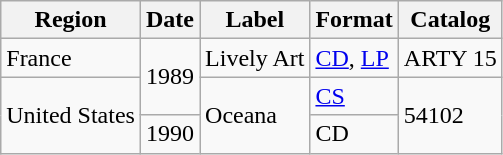<table class="wikitable">
<tr>
<th>Region</th>
<th>Date</th>
<th>Label</th>
<th>Format</th>
<th>Catalog</th>
</tr>
<tr>
<td>France</td>
<td rowspan="2">1989</td>
<td>Lively Art</td>
<td><a href='#'>CD</a>, <a href='#'>LP</a></td>
<td>ARTY 15</td>
</tr>
<tr>
<td rowspan="2">United States</td>
<td rowspan="2">Oceana</td>
<td><a href='#'>CS</a></td>
<td rowspan="2">54102</td>
</tr>
<tr>
<td>1990</td>
<td>CD</td>
</tr>
</table>
